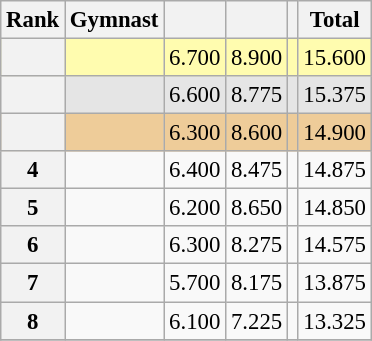<table class="wikitable sortable" style="text-align:center; font-size:95%">
<tr>
<th scope=col>Rank</th>
<th scope=col>Gymnast</th>
<th scope=col></th>
<th scope=col></th>
<th scope=col></th>
<th scope=col>Total</th>
</tr>
<tr bgcolor=fffcaf>
<th scope=row></th>
<td align=left></td>
<td>6.700</td>
<td>8.900</td>
<td></td>
<td>15.600</td>
</tr>
<tr bgcolor=e5e5e5>
<th scope=row></th>
<td align=left></td>
<td>6.600</td>
<td>8.775</td>
<td></td>
<td>15.375</td>
</tr>
<tr bgcolor=eecc99>
<th scope=row></th>
<td align=left></td>
<td>6.300</td>
<td>8.600</td>
<td></td>
<td>14.900</td>
</tr>
<tr>
<th scope=row>4</th>
<td align=left></td>
<td>6.400</td>
<td>8.475</td>
<td></td>
<td>14.875</td>
</tr>
<tr>
<th scope=row>5</th>
<td align=left></td>
<td>6.200</td>
<td>8.650</td>
<td></td>
<td>14.850</td>
</tr>
<tr>
<th scope=row>6</th>
<td align=left></td>
<td>6.300</td>
<td>8.275</td>
<td></td>
<td>14.575</td>
</tr>
<tr>
<th scope=row>7</th>
<td align=left></td>
<td>5.700</td>
<td>8.175</td>
<td></td>
<td>13.875</td>
</tr>
<tr>
<th scope=row>8</th>
<td align=left></td>
<td>6.100</td>
<td>7.225</td>
<td></td>
<td>13.325</td>
</tr>
<tr>
</tr>
</table>
